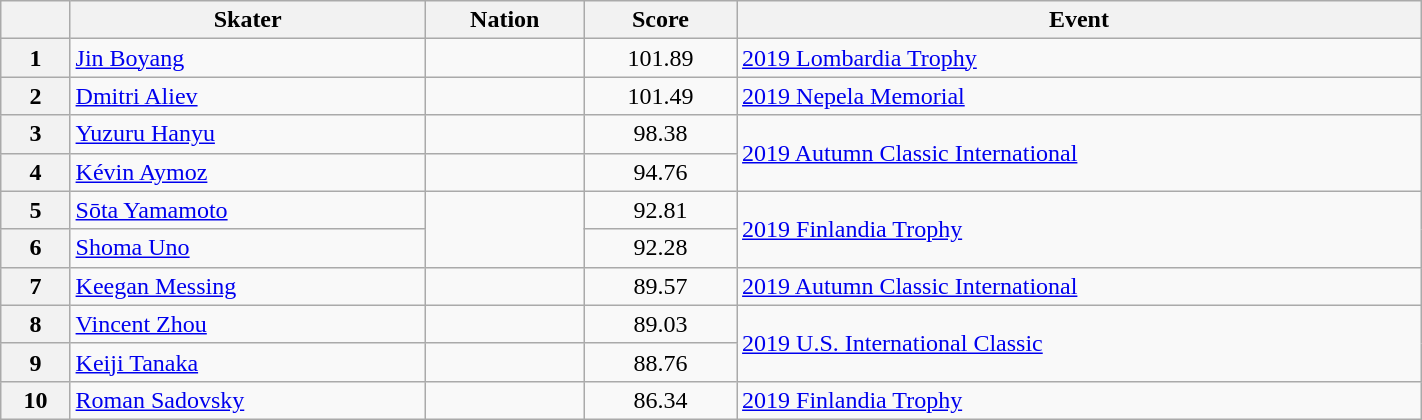<table class="wikitable sortable" style="text-align:left; width:75%">
<tr>
<th scope="col"></th>
<th scope="col">Skater</th>
<th scope="col">Nation</th>
<th scope="col">Score</th>
<th scope="col">Event</th>
</tr>
<tr>
<th scope="row">1</th>
<td><a href='#'>Jin Boyang</a></td>
<td></td>
<td style="text-align:center;">101.89</td>
<td><a href='#'>2019 Lombardia Trophy</a></td>
</tr>
<tr>
<th scope="row">2</th>
<td><a href='#'>Dmitri Aliev</a></td>
<td></td>
<td style="text-align:center;">101.49</td>
<td><a href='#'>2019 Nepela Memorial</a></td>
</tr>
<tr>
<th scope="row">3</th>
<td><a href='#'>Yuzuru Hanyu</a></td>
<td></td>
<td style="text-align:center;">98.38</td>
<td rowspan="2"><a href='#'>2019 Autumn Classic International</a></td>
</tr>
<tr>
<th scope="row">4</th>
<td><a href='#'>Kévin Aymoz</a></td>
<td></td>
<td style="text-align:center;">94.76</td>
</tr>
<tr>
<th scope="row">5</th>
<td><a href='#'>Sōta Yamamoto</a></td>
<td rowspan="2"></td>
<td style="text-align:center;">92.81</td>
<td rowspan="2"><a href='#'>2019 Finlandia Trophy</a></td>
</tr>
<tr>
<th scope="row">6</th>
<td><a href='#'>Shoma Uno</a></td>
<td style="text-align:center;">92.28</td>
</tr>
<tr>
<th scope="row">7</th>
<td><a href='#'>Keegan Messing</a></td>
<td></td>
<td style="text-align:center;">89.57</td>
<td><a href='#'>2019 Autumn Classic International</a></td>
</tr>
<tr>
<th scope="row">8</th>
<td><a href='#'>Vincent Zhou</a></td>
<td></td>
<td style="text-align:center;">89.03</td>
<td rowspan="2"><a href='#'>2019 U.S. International Classic</a></td>
</tr>
<tr>
<th scope="row">9</th>
<td><a href='#'>Keiji Tanaka</a></td>
<td></td>
<td style="text-align:center;">88.76</td>
</tr>
<tr>
<th scope="row">10</th>
<td><a href='#'>Roman Sadovsky</a></td>
<td></td>
<td style="text-align:center;">86.34</td>
<td><a href='#'>2019 Finlandia Trophy</a></td>
</tr>
</table>
